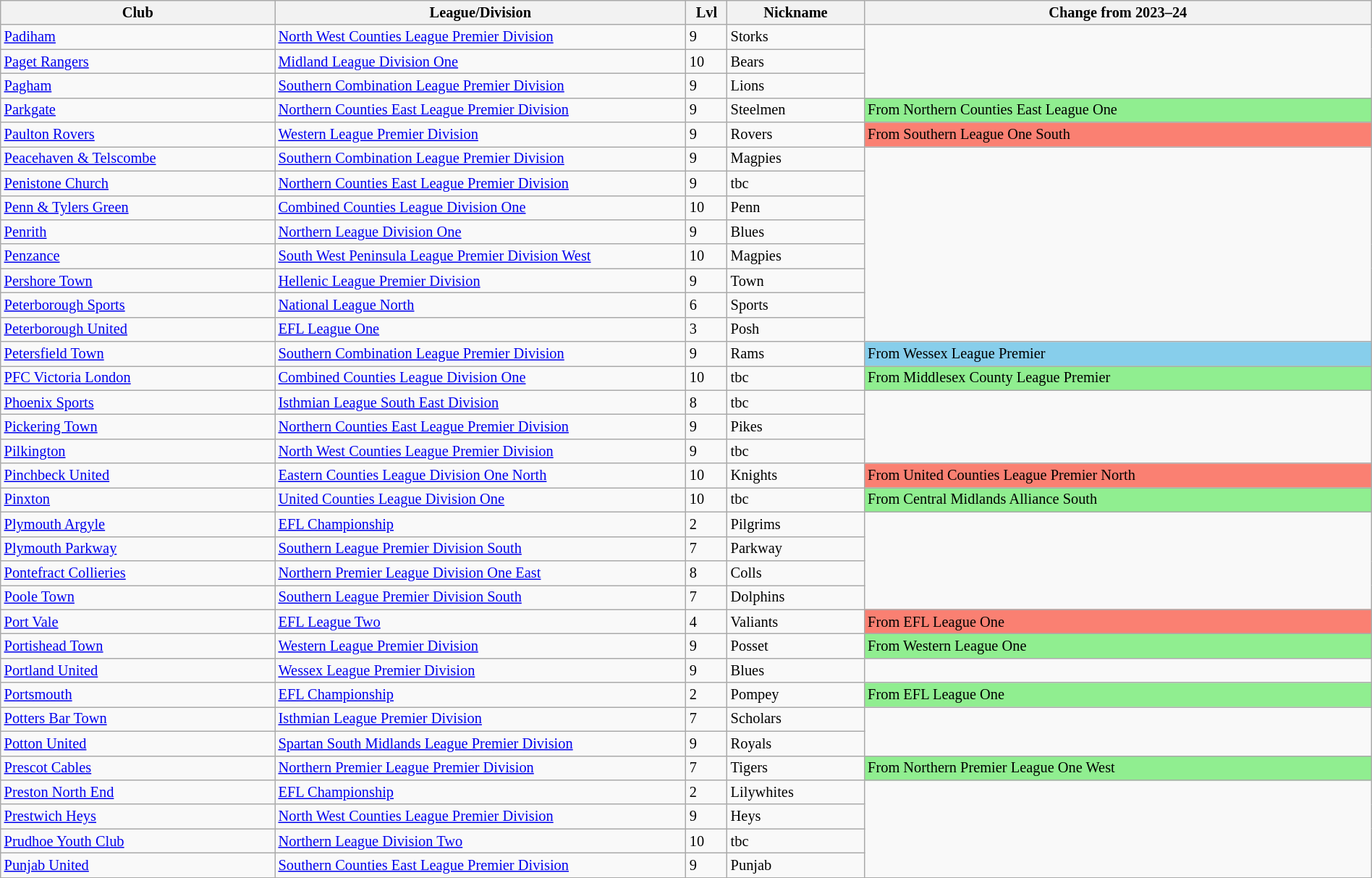<table class="wikitable sortable" width=100% style="font-size:85%">
<tr>
<th width=20%>Club</th>
<th width=30%>League/Division</th>
<th width=3%>Lvl</th>
<th width=10%>Nickname</th>
<th width=37%>Change from 2023–24</th>
</tr>
<tr>
<td><a href='#'>Padiham</a></td>
<td><a href='#'>North West Counties League Premier Division</a></td>
<td>9</td>
<td>Storks</td>
</tr>
<tr>
<td><a href='#'>Paget Rangers</a></td>
<td><a href='#'>Midland League Division One</a></td>
<td>10</td>
<td>Bears</td>
</tr>
<tr>
<td><a href='#'>Pagham</a></td>
<td><a href='#'>Southern Combination League Premier Division</a></td>
<td>9</td>
<td>Lions</td>
</tr>
<tr>
<td><a href='#'>Parkgate</a></td>
<td><a href='#'>Northern Counties East League Premier Division</a></td>
<td>9</td>
<td>Steelmen</td>
<td style="background:lightgreen">From Northern Counties East League One</td>
</tr>
<tr>
<td><a href='#'>Paulton Rovers</a></td>
<td><a href='#'>Western League Premier Division</a></td>
<td>9</td>
<td>Rovers</td>
<td style="background:salmon">From Southern League One South</td>
</tr>
<tr>
<td><a href='#'>Peacehaven & Telscombe</a></td>
<td><a href='#'>Southern Combination League Premier Division</a></td>
<td>9</td>
<td>Magpies</td>
</tr>
<tr>
<td><a href='#'>Penistone Church</a></td>
<td><a href='#'>Northern Counties East League Premier Division</a></td>
<td>9</td>
<td>tbc</td>
</tr>
<tr>
<td><a href='#'>Penn & Tylers Green</a></td>
<td><a href='#'>Combined Counties League Division One</a></td>
<td>10</td>
<td>Penn</td>
</tr>
<tr>
<td><a href='#'>Penrith</a></td>
<td><a href='#'>Northern League Division One</a></td>
<td>9</td>
<td>Blues</td>
</tr>
<tr>
<td><a href='#'>Penzance</a></td>
<td><a href='#'>South West Peninsula League Premier Division West</a></td>
<td>10</td>
<td>Magpies</td>
</tr>
<tr>
<td><a href='#'>Pershore Town</a></td>
<td><a href='#'>Hellenic League Premier Division</a></td>
<td>9</td>
<td>Town</td>
</tr>
<tr>
<td><a href='#'>Peterborough Sports</a></td>
<td><a href='#'>National League North</a></td>
<td>6</td>
<td>Sports</td>
</tr>
<tr>
<td><a href='#'>Peterborough United</a></td>
<td><a href='#'>EFL League One</a></td>
<td>3</td>
<td>Posh</td>
</tr>
<tr>
<td><a href='#'>Petersfield Town</a></td>
<td><a href='#'>Southern Combination League Premier Division</a></td>
<td>9</td>
<td>Rams</td>
<td style="background:skyblue">From Wessex League Premier</td>
</tr>
<tr>
<td><a href='#'>PFC Victoria London</a></td>
<td><a href='#'>Combined Counties League Division One</a></td>
<td>10</td>
<td>tbc</td>
<td style="background:lightgreen">From Middlesex County League Premier</td>
</tr>
<tr>
<td><a href='#'>Phoenix Sports</a></td>
<td><a href='#'>Isthmian League South East Division</a></td>
<td>8</td>
<td>tbc</td>
</tr>
<tr>
<td><a href='#'>Pickering Town</a></td>
<td><a href='#'>Northern Counties East League Premier Division</a></td>
<td>9</td>
<td>Pikes</td>
</tr>
<tr>
<td><a href='#'>Pilkington</a></td>
<td><a href='#'>North West Counties League Premier Division</a></td>
<td>9</td>
<td>tbc</td>
</tr>
<tr>
<td><a href='#'>Pinchbeck United</a></td>
<td><a href='#'>Eastern Counties League Division One North</a></td>
<td>10</td>
<td>Knights</td>
<td style="background:salmon">From United Counties League Premier North</td>
</tr>
<tr>
<td><a href='#'>Pinxton</a></td>
<td><a href='#'>United Counties League Division One</a></td>
<td>10</td>
<td>tbc</td>
<td style="background:lightgreen">From Central Midlands Alliance South</td>
</tr>
<tr>
<td><a href='#'>Plymouth Argyle</a></td>
<td><a href='#'>EFL Championship</a></td>
<td>2</td>
<td>Pilgrims</td>
</tr>
<tr>
<td><a href='#'>Plymouth Parkway</a></td>
<td><a href='#'>Southern League Premier Division South</a></td>
<td>7</td>
<td>Parkway</td>
</tr>
<tr>
<td><a href='#'>Pontefract Collieries</a></td>
<td><a href='#'>Northern Premier League Division One East</a></td>
<td>8</td>
<td>Colls</td>
</tr>
<tr>
<td><a href='#'>Poole Town</a></td>
<td><a href='#'>Southern League Premier Division South</a></td>
<td>7</td>
<td>Dolphins</td>
</tr>
<tr>
<td><a href='#'>Port Vale</a></td>
<td><a href='#'>EFL League Two</a></td>
<td>4</td>
<td>Valiants</td>
<td style="background:salmon">From EFL League One</td>
</tr>
<tr>
<td><a href='#'>Portishead Town</a></td>
<td><a href='#'>Western League Premier Division</a></td>
<td>9</td>
<td>Posset</td>
<td style="background:lightgreen">From Western League One</td>
</tr>
<tr>
<td><a href='#'>Portland United</a></td>
<td><a href='#'>Wessex League Premier Division</a></td>
<td>9</td>
<td>Blues</td>
</tr>
<tr>
<td><a href='#'>Portsmouth</a></td>
<td><a href='#'>EFL Championship</a></td>
<td>2</td>
<td>Pompey</td>
<td style="background:lightgreen">From EFL League One</td>
</tr>
<tr>
<td><a href='#'>Potters Bar Town</a></td>
<td><a href='#'>Isthmian League Premier Division</a></td>
<td>7</td>
<td>Scholars</td>
</tr>
<tr>
<td><a href='#'>Potton United</a></td>
<td><a href='#'>Spartan South Midlands League Premier Division</a></td>
<td>9</td>
<td>Royals</td>
</tr>
<tr>
<td><a href='#'>Prescot Cables</a></td>
<td><a href='#'>Northern Premier League Premier Division</a></td>
<td>7</td>
<td>Tigers</td>
<td style="background:lightgreen">From Northern Premier League One West</td>
</tr>
<tr>
<td><a href='#'>Preston North End</a></td>
<td><a href='#'>EFL Championship</a></td>
<td>2</td>
<td>Lilywhites</td>
</tr>
<tr>
<td><a href='#'>Prestwich Heys</a></td>
<td><a href='#'>North West Counties League Premier Division</a></td>
<td>9</td>
<td>Heys</td>
</tr>
<tr>
<td><a href='#'>Prudhoe Youth Club</a></td>
<td><a href='#'>Northern League Division Two</a></td>
<td>10</td>
<td>tbc</td>
</tr>
<tr>
<td><a href='#'>Punjab United</a></td>
<td><a href='#'>Southern Counties East League Premier Division</a></td>
<td>9</td>
<td>Punjab</td>
</tr>
<tr>
</tr>
</table>
